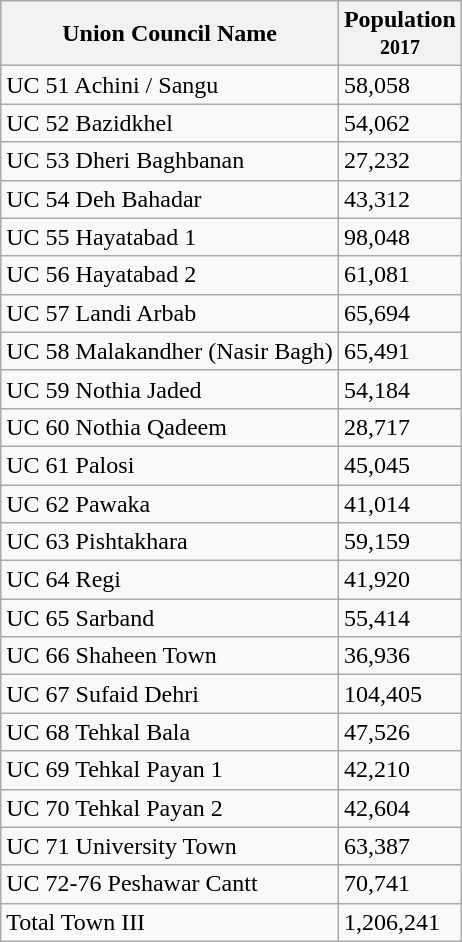<table class="sortable wikitable">
<tr>
<th>Union Council Name</th>
<th>Population <br><small>2017</small></th>
</tr>
<tr>
<td>UC 51 Achini / Sangu</td>
<td><div>58,058</div></td>
</tr>
<tr>
<td>UC 52 Bazidkhel</td>
<td><div>54,062</div></td>
</tr>
<tr>
<td>UC 53 Dheri Baghbanan</td>
<td><div>27,232</div></td>
</tr>
<tr>
<td>UC 54 Deh Bahadar</td>
<td><div>43,312</div></td>
</tr>
<tr>
<td>UC 55 Hayatabad 1</td>
<td><div>98,048</div></td>
</tr>
<tr>
<td>UC 56 Hayatabad 2</td>
<td><div>61,081</div></td>
</tr>
<tr>
<td>UC 57 Landi Arbab</td>
<td><div>65,694</div></td>
</tr>
<tr>
<td>UC 58 Malakandher (Nasir Bagh)</td>
<td><div>65,491</div></td>
</tr>
<tr>
<td>UC 59 Nothia Jaded</td>
<td><div>54,184</div></td>
</tr>
<tr>
<td>UC 60 Nothia Qadeem</td>
<td><div>28,717</div></td>
</tr>
<tr>
<td>UC 61 Palosi</td>
<td><div>45,045</div></td>
</tr>
<tr>
<td>UC 62 Pawaka</td>
<td><div>41,014</div></td>
</tr>
<tr>
<td>UC 63 Pishtakhara</td>
<td><div>59,159</div></td>
</tr>
<tr>
<td>UC 64 Regi</td>
<td><div>41,920</div></td>
</tr>
<tr>
<td>UC 65 Sarband</td>
<td><div>55,414</div></td>
</tr>
<tr>
<td>UC 66 Shaheen Town</td>
<td><div>36,936</div></td>
</tr>
<tr>
<td>UC 67 Sufaid Dehri</td>
<td><div>104,405</div></td>
</tr>
<tr>
<td>UC 68 Tehkal Bala</td>
<td><div>47,526</div></td>
</tr>
<tr>
<td>UC 69 Tehkal Payan 1</td>
<td><div>42,210 </div></td>
</tr>
<tr>
<td>UC 70 Tehkal Payan 2</td>
<td><div>42,604</div></td>
</tr>
<tr>
<td>UC 71 University Town</td>
<td><div>63,387</div></td>
</tr>
<tr>
<td>UC 72-76 Peshawar Cantt</td>
<td><div>70,741</div></td>
</tr>
<tr>
<td>Total Town III</td>
<td><div>1,206,241</div></td>
</tr>
</table>
